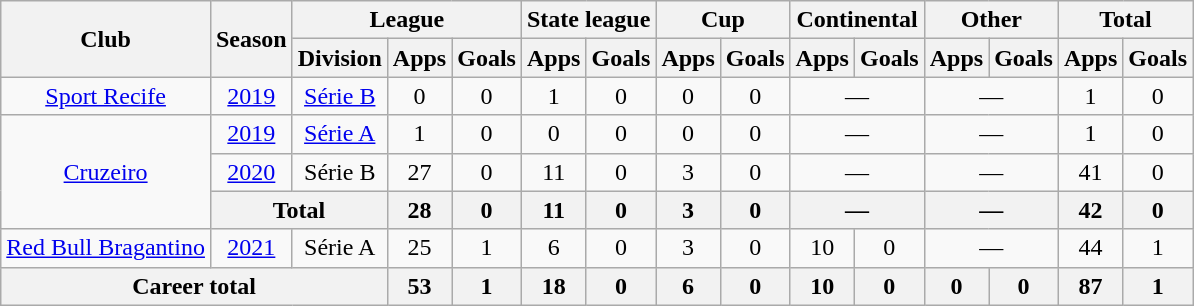<table class="wikitable" style="text-align: center">
<tr>
<th rowspan="2">Club</th>
<th rowspan="2">Season</th>
<th colspan="3">League</th>
<th colspan="2">State league</th>
<th colspan="2">Cup</th>
<th colspan="2">Continental</th>
<th colspan="2">Other</th>
<th colspan="2">Total</th>
</tr>
<tr>
<th>Division</th>
<th>Apps</th>
<th>Goals</th>
<th>Apps</th>
<th>Goals</th>
<th>Apps</th>
<th>Goals</th>
<th>Apps</th>
<th>Goals</th>
<th>Apps</th>
<th>Goals</th>
<th>Apps</th>
<th>Goals</th>
</tr>
<tr>
<td><a href='#'>Sport Recife</a></td>
<td><a href='#'>2019</a></td>
<td><a href='#'>Série B</a></td>
<td>0</td>
<td>0</td>
<td>1</td>
<td>0</td>
<td>0</td>
<td>0</td>
<td colspan="2">—</td>
<td colspan="2">—</td>
<td>1</td>
<td>0</td>
</tr>
<tr>
<td rowspan="3"><a href='#'>Cruzeiro</a></td>
<td><a href='#'>2019</a></td>
<td><a href='#'>Série A</a></td>
<td>1</td>
<td>0</td>
<td>0</td>
<td>0</td>
<td>0</td>
<td>0</td>
<td colspan="2">—</td>
<td colspan="2">—</td>
<td>1</td>
<td>0</td>
</tr>
<tr>
<td><a href='#'>2020</a></td>
<td>Série B</td>
<td>27</td>
<td>0</td>
<td>11</td>
<td>0</td>
<td>3</td>
<td>0</td>
<td colspan="2">—</td>
<td colspan="2">—</td>
<td>41</td>
<td>0</td>
</tr>
<tr>
<th colspan="2">Total</th>
<th>28</th>
<th>0</th>
<th>11</th>
<th>0</th>
<th>3</th>
<th>0</th>
<th colspan="2">—</th>
<th colspan="2">—</th>
<th>42</th>
<th>0</th>
</tr>
<tr>
<td><a href='#'>Red Bull Bragantino</a></td>
<td><a href='#'>2021</a></td>
<td>Série A</td>
<td>25</td>
<td>1</td>
<td>6</td>
<td>0</td>
<td>3</td>
<td>0</td>
<td>10</td>
<td>0</td>
<td colspan="2">—</td>
<td>44</td>
<td>1</td>
</tr>
<tr>
<th colspan="3"><strong>Career total</strong></th>
<th>53</th>
<th>1</th>
<th>18</th>
<th>0</th>
<th>6</th>
<th>0</th>
<th>10</th>
<th>0</th>
<th>0</th>
<th>0</th>
<th>87</th>
<th>1</th>
</tr>
</table>
